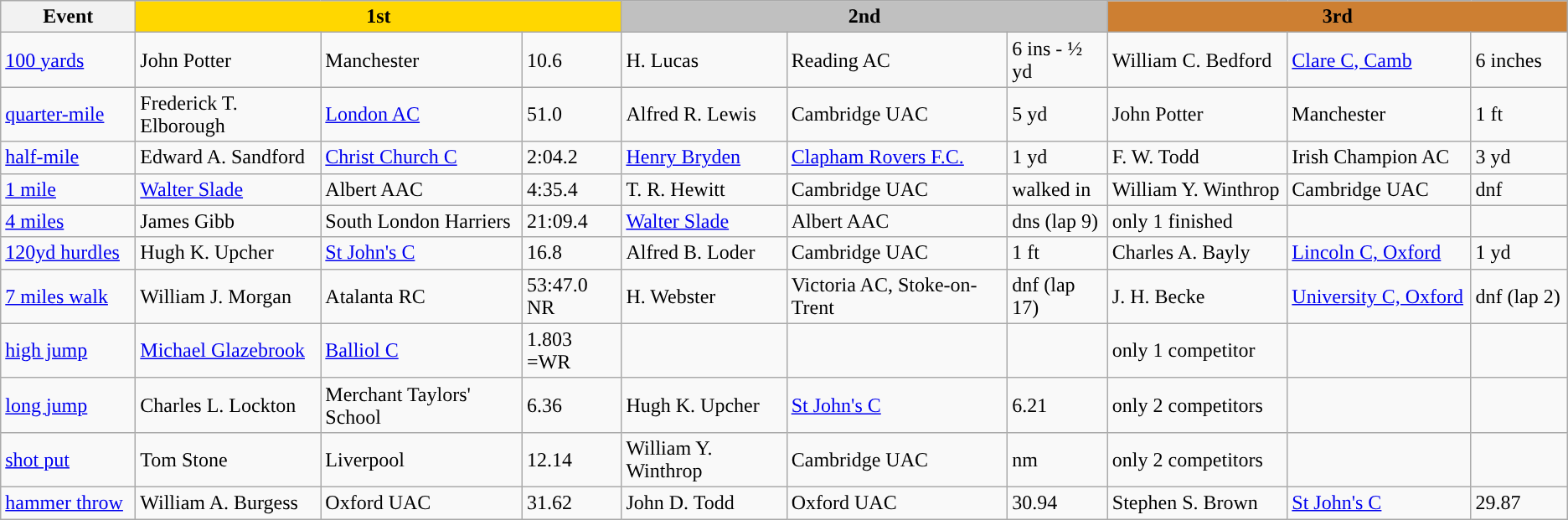<table class="wikitable" style="text-align:left">
<tr>
<th width=100>Event</th>
<th colspan="3" width="380" style="background:gold;">1st</th>
<th colspan="3" width="380" style="background:silver;">2nd</th>
<th colspan="3" width="380" style="background:#CD7F32;">3rd</th>
</tr>
<tr>
<td><a href='#'>100 yards</a></td>
<td>John Potter</td>
<td>Manchester</td>
<td>10.6</td>
<td>H. Lucas</td>
<td>Reading AC</td>
<td>6 ins - ½ yd</td>
<td>William C. Bedford</td>
<td><a href='#'>Clare C, Camb</a></td>
<td>6 inches</td>
</tr>
<tr>
<td><a href='#'>quarter-mile</a></td>
<td>Frederick T. Elborough</td>
<td><a href='#'>London AC</a></td>
<td>51.0</td>
<td>Alfred R. Lewis</td>
<td>Cambridge UAC</td>
<td>5 yd</td>
<td>John Potter</td>
<td>Manchester</td>
<td>1 ft</td>
</tr>
<tr>
<td><a href='#'>half-mile</a></td>
<td>Edward A. Sandford</td>
<td><a href='#'>Christ Church C</a></td>
<td>2:04.2</td>
<td><a href='#'>Henry Bryden</a></td>
<td><a href='#'>Clapham Rovers F.C.</a></td>
<td>1 yd</td>
<td>F. W. Todd</td>
<td>Irish Champion AC</td>
<td>3 yd</td>
</tr>
<tr>
<td><a href='#'>1 mile</a></td>
<td><a href='#'>Walter Slade</a></td>
<td>Albert AAC</td>
<td>4:35.4</td>
<td>T. R. Hewitt</td>
<td>Cambridge UAC</td>
<td>walked in</td>
<td>William Y. Winthrop</td>
<td>Cambridge UAC</td>
<td>dnf</td>
</tr>
<tr>
<td><a href='#'>4 miles</a></td>
<td>James Gibb</td>
<td>South London Harriers</td>
<td>21:09.4</td>
<td><a href='#'>Walter Slade</a></td>
<td>Albert AAC</td>
<td>dns (lap 9)</td>
<td>only 1 finished</td>
<td></td>
<td></td>
</tr>
<tr>
<td><a href='#'>120yd hurdles</a></td>
<td>Hugh K. Upcher</td>
<td><a href='#'>St John's C</a></td>
<td>16.8</td>
<td>Alfred B. Loder</td>
<td>Cambridge UAC</td>
<td>1 ft</td>
<td>Charles A. Bayly</td>
<td><a href='#'>Lincoln C, Oxford</a></td>
<td>1 yd</td>
</tr>
<tr>
<td><a href='#'>7 miles walk</a></td>
<td>William J. Morgan</td>
<td>Atalanta RC</td>
<td>53:47.0 NR</td>
<td>H. Webster</td>
<td>Victoria AC, Stoke-on-Trent</td>
<td>dnf (lap 17)</td>
<td>J. H. Becke</td>
<td><a href='#'>University C, Oxford</a></td>
<td>dnf (lap 2)</td>
</tr>
<tr>
<td><a href='#'>high jump</a></td>
<td><a href='#'>Michael Glazebrook</a></td>
<td><a href='#'>Balliol C</a></td>
<td>1.803 =WR</td>
<td></td>
<td></td>
<td></td>
<td>only 1 competitor</td>
<td></td>
<td></td>
</tr>
<tr>
<td><a href='#'>long jump</a></td>
<td>Charles L. Lockton</td>
<td>Merchant Taylors' School</td>
<td>6.36</td>
<td>Hugh K. Upcher</td>
<td><a href='#'>St John's C</a></td>
<td>6.21</td>
<td>only 2 competitors</td>
<td></td>
<td></td>
</tr>
<tr>
<td><a href='#'>shot put</a></td>
<td>Tom Stone</td>
<td>Liverpool</td>
<td>12.14</td>
<td>William Y. Winthrop</td>
<td>Cambridge UAC</td>
<td>nm</td>
<td>only 2 competitors</td>
<td></td>
<td></td>
</tr>
<tr>
<td><a href='#'>hammer throw</a></td>
<td>William A. Burgess</td>
<td>Oxford UAC</td>
<td>31.62</td>
<td>John D. Todd</td>
<td>Oxford UAC</td>
<td>30.94</td>
<td>Stephen S. Brown</td>
<td><a href='#'>St John's C</a></td>
<td>29.87</td>
</tr>
</table>
